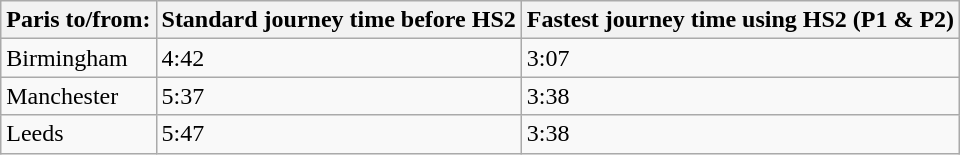<table class="wikitable">
<tr>
<th>Paris to/from:</th>
<th>Standard journey time before HS2</th>
<th>Fastest journey time using HS2 (P1 & P2)</th>
</tr>
<tr>
<td>Birmingham</td>
<td>4:42</td>
<td>3:07</td>
</tr>
<tr>
<td>Manchester</td>
<td>5:37</td>
<td>3:38</td>
</tr>
<tr>
<td>Leeds</td>
<td>5:47</td>
<td>3:38</td>
</tr>
</table>
